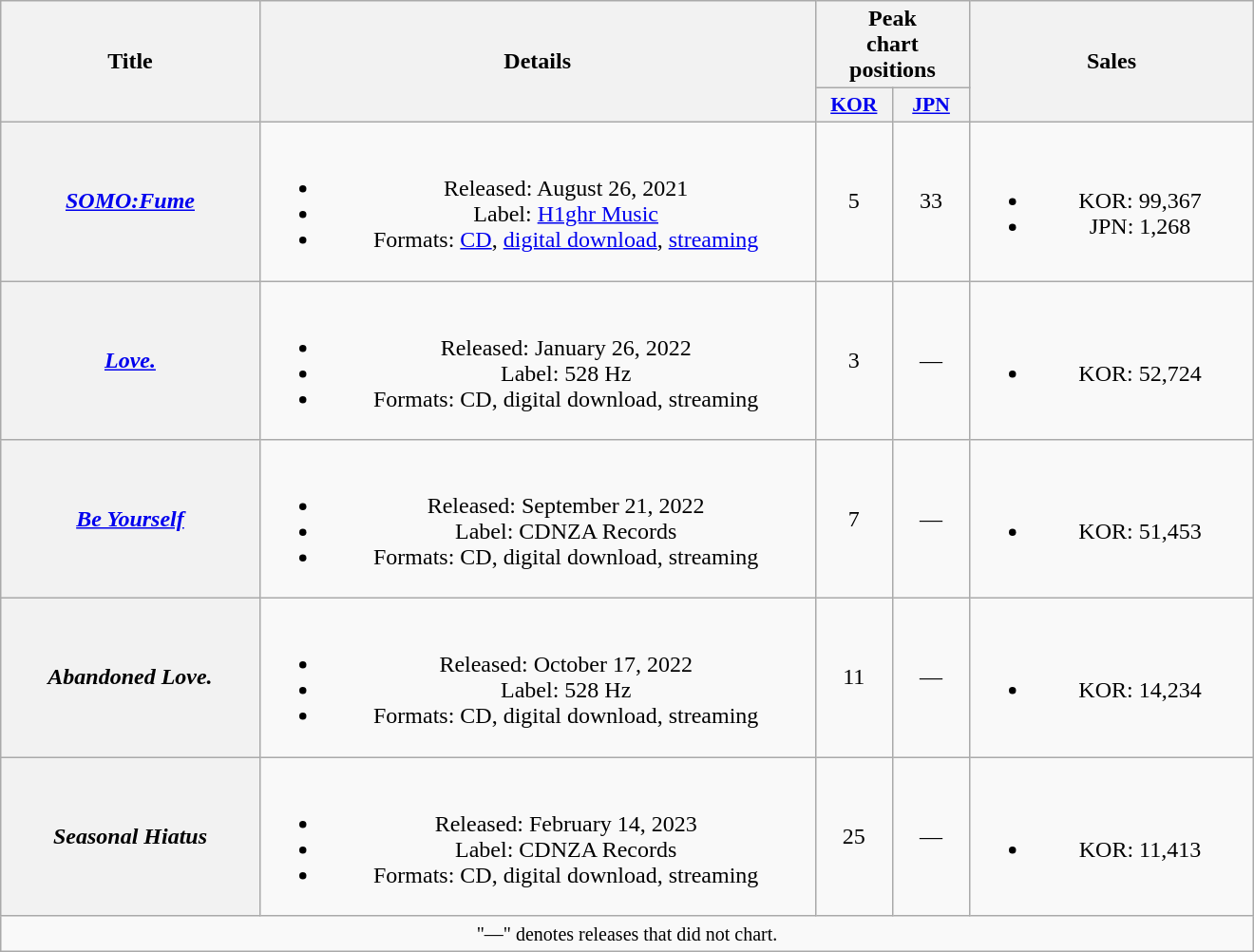<table class="wikitable plainrowheaders nowrap" style="text-align:center; width:55em;">
<tr>
<th scope="col" rowspan="2" style="width:10em;">Title</th>
<th scope="col" rowspan="2" style="width:22em;">Details</th>
<th scope="col" colspan="2">Peak<br>chart<br>positions</th>
<th scope="col" rowspan="2" style="width:11em;">Sales</th>
</tr>
<tr>
<th scope="col" style="font-size:90%; width:3em"><a href='#'>KOR</a><br></th>
<th scope="col" style="font-size:90%; width:3em"><a href='#'>JPN</a><br></th>
</tr>
<tr>
<th scope=row><em><a href='#'>SOMO:Fume</a></em></th>
<td><br><ul><li>Released: August 26, 2021</li><li>Label: <a href='#'>H1ghr Music</a></li><li>Formats: <a href='#'>CD</a>, <a href='#'>digital download</a>, <a href='#'>streaming</a></li></ul></td>
<td>5</td>
<td>33</td>
<td><br><ul><li>KOR: 99,367</li><li>JPN: 1,268 </li></ul></td>
</tr>
<tr>
<th scope=row><em><a href='#'>Love.</a></em><br></th>
<td><br><ul><li>Released: January 26, 2022</li><li>Label: 528 Hz</li><li>Formats: CD, digital download, streaming</li></ul></td>
<td>3</td>
<td>—</td>
<td><br><ul><li>KOR: 52,724</li></ul></td>
</tr>
<tr>
<th scope=row><em><a href='#'>Be Yourself</a></em></th>
<td><br><ul><li>Released: September 21, 2022</li><li>Label: CDNZA Records</li><li>Formats: CD, digital download, streaming</li></ul></td>
<td>7</td>
<td>—</td>
<td><br><ul><li>KOR: 51,453</li></ul></td>
</tr>
<tr>
<th scope=row><em>Abandoned Love.</em><br></th>
<td><br><ul><li>Released: October 17, 2022</li><li>Label: 528 Hz</li><li>Formats: CD, digital download, streaming</li></ul></td>
<td>11</td>
<td>—</td>
<td><br><ul><li>KOR: 14,234</li></ul></td>
</tr>
<tr>
<th scope=row><em>Seasonal Hiatus</em></th>
<td><br><ul><li>Released: February 14, 2023</li><li>Label: CDNZA Records</li><li>Formats: CD, digital download, streaming</li></ul></td>
<td>25</td>
<td>—</td>
<td><br><ul><li>KOR: 11,413</li></ul></td>
</tr>
<tr>
<td colspan="5"><small>"—" denotes releases that did not chart.</small></td>
</tr>
</table>
